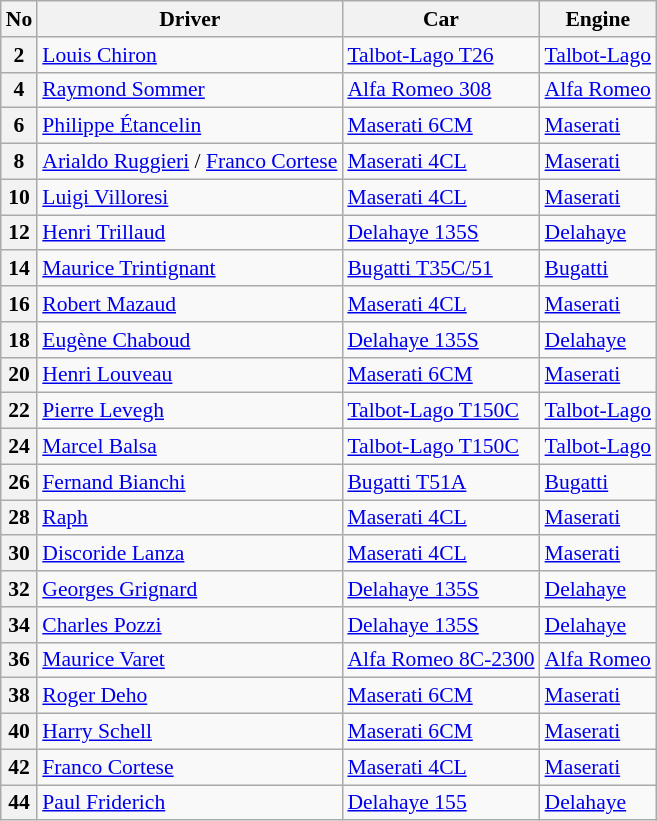<table class="wikitable" style="font-size:90%">
<tr>
<th>No</th>
<th>Driver</th>
<th>Car</th>
<th>Engine</th>
</tr>
<tr>
<th>2</th>
<td> <a href='#'>Louis Chiron</a></td>
<td><a href='#'>Talbot-Lago T26</a></td>
<td><a href='#'>Talbot-Lago</a></td>
</tr>
<tr>
<th>4</th>
<td> <a href='#'>Raymond Sommer</a></td>
<td><a href='#'>Alfa Romeo 308</a></td>
<td><a href='#'>Alfa Romeo</a></td>
</tr>
<tr>
<th>6</th>
<td> <a href='#'>Philippe Étancelin</a></td>
<td><a href='#'>Maserati 6CM</a></td>
<td><a href='#'>Maserati</a></td>
</tr>
<tr>
<th>8</th>
<td> <a href='#'>Arialdo Ruggieri</a> /  <a href='#'>Franco Cortese</a></td>
<td><a href='#'>Maserati 4CL</a></td>
<td><a href='#'>Maserati</a></td>
</tr>
<tr>
<th>10</th>
<td> <a href='#'>Luigi Villoresi</a></td>
<td><a href='#'>Maserati 4CL</a></td>
<td><a href='#'>Maserati</a></td>
</tr>
<tr>
<th>12</th>
<td> <a href='#'>Henri Trillaud</a></td>
<td><a href='#'>Delahaye 135S</a></td>
<td><a href='#'>Delahaye</a></td>
</tr>
<tr>
<th>14</th>
<td> <a href='#'>Maurice Trintignant</a></td>
<td><a href='#'>Bugatti T35C/51</a></td>
<td><a href='#'>Bugatti</a></td>
</tr>
<tr>
<th>16</th>
<td> <a href='#'>Robert Mazaud</a></td>
<td><a href='#'>Maserati 4CL</a></td>
<td><a href='#'>Maserati</a></td>
</tr>
<tr>
<th>18</th>
<td> <a href='#'>Eugène Chaboud</a></td>
<td><a href='#'>Delahaye 135S</a></td>
<td><a href='#'>Delahaye</a></td>
</tr>
<tr>
<th>20</th>
<td> <a href='#'>Henri Louveau</a></td>
<td><a href='#'>Maserati 6CM</a></td>
<td><a href='#'>Maserati</a></td>
</tr>
<tr>
<th>22</th>
<td> <a href='#'>Pierre Levegh</a></td>
<td><a href='#'>Talbot-Lago T150C</a></td>
<td><a href='#'>Talbot-Lago</a></td>
</tr>
<tr>
<th>24</th>
<td> <a href='#'>Marcel Balsa</a></td>
<td><a href='#'>Talbot-Lago T150C</a></td>
<td><a href='#'>Talbot-Lago</a></td>
</tr>
<tr>
<th>26</th>
<td> <a href='#'>Fernand Bianchi</a></td>
<td><a href='#'>Bugatti T51A</a></td>
<td><a href='#'>Bugatti</a></td>
</tr>
<tr>
<th>28</th>
<td> <a href='#'>Raph</a></td>
<td><a href='#'>Maserati 4CL</a></td>
<td><a href='#'>Maserati</a></td>
</tr>
<tr>
<th>30</th>
<td> <a href='#'>Discoride Lanza</a></td>
<td><a href='#'>Maserati 4CL</a></td>
<td><a href='#'>Maserati</a></td>
</tr>
<tr>
<th>32</th>
<td> <a href='#'>Georges Grignard</a></td>
<td><a href='#'>Delahaye 135S</a></td>
<td><a href='#'>Delahaye</a></td>
</tr>
<tr>
<th>34</th>
<td> <a href='#'>Charles Pozzi</a></td>
<td><a href='#'>Delahaye 135S</a></td>
<td><a href='#'>Delahaye</a></td>
</tr>
<tr>
<th>36</th>
<td> <a href='#'>Maurice Varet</a></td>
<td><a href='#'>Alfa Romeo 8C-2300</a></td>
<td><a href='#'>Alfa Romeo</a></td>
</tr>
<tr>
<th>38</th>
<td> <a href='#'>Roger Deho</a></td>
<td><a href='#'>Maserati 6CM</a></td>
<td><a href='#'>Maserati</a></td>
</tr>
<tr>
<th>40</th>
<td> <a href='#'>Harry Schell</a></td>
<td><a href='#'>Maserati 6CM</a></td>
<td><a href='#'>Maserati</a></td>
</tr>
<tr>
<th>42</th>
<td> <a href='#'>Franco Cortese</a></td>
<td><a href='#'>Maserati 4CL</a></td>
<td><a href='#'>Maserati</a></td>
</tr>
<tr>
<th>44</th>
<td> <a href='#'>Paul Friderich</a></td>
<td><a href='#'>Delahaye 155</a></td>
<td><a href='#'>Delahaye</a></td>
</tr>
</table>
